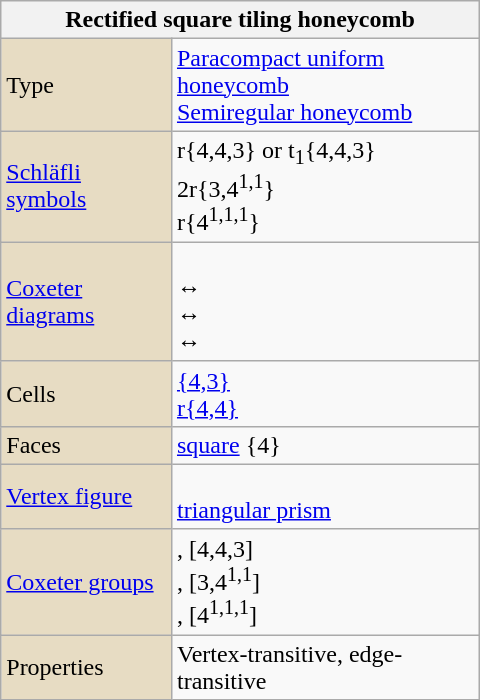<table class="wikitable" align="right" style="margin-left:10px" width="320">
<tr>
<th bgcolor=#e7dcc3 colspan=2>Rectified square tiling honeycomb</th>
</tr>
<tr>
<td bgcolor=#e7dcc3>Type</td>
<td><a href='#'>Paracompact uniform honeycomb</a><br><a href='#'>Semiregular honeycomb</a></td>
</tr>
<tr>
<td bgcolor=#e7dcc3><a href='#'>Schläfli symbols</a></td>
<td>r{4,4,3} or t<sub>1</sub>{4,4,3}<br>2r{3,4<sup>1,1</sup>}<br>r{4<sup>1,1,1</sup>}</td>
</tr>
<tr>
<td bgcolor=#e7dcc3><a href='#'>Coxeter diagrams</a></td>
<td><br> ↔ <br> ↔ <br> ↔ </td>
</tr>
<tr>
<td bgcolor=#e7dcc3>Cells</td>
<td><a href='#'>{4,3}</a> <br><a href='#'>r{4,4}</a></td>
</tr>
<tr>
<td bgcolor=#e7dcc3>Faces</td>
<td><a href='#'>square</a> {4}</td>
</tr>
<tr>
<td bgcolor=#e7dcc3><a href='#'>Vertex figure</a></td>
<td><br><a href='#'>triangular prism</a></td>
</tr>
<tr>
<td bgcolor=#e7dcc3><a href='#'>Coxeter groups</a></td>
<td>, [4,4,3]<br>, [3,4<sup>1,1</sup>]<br>, [4<sup>1,1,1</sup>]</td>
</tr>
<tr>
<td bgcolor=#e7dcc3>Properties</td>
<td>Vertex-transitive, edge-transitive</td>
</tr>
</table>
